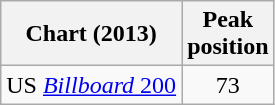<table class="wikitable sortable">
<tr>
<th>Chart (2013)</th>
<th>Peak<br>position</th>
</tr>
<tr>
<td>US <a href='#'><em>Billboard</em> 200</a></td>
<td align="center">73</td>
</tr>
</table>
